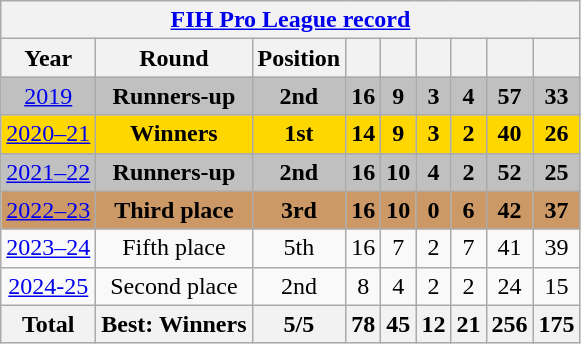<table class="wikitable" style="text-align: center;">
<tr>
<th colspan=10><a href='#'>FIH Pro League record</a></th>
</tr>
<tr>
<th>Year</th>
<th>Round</th>
<th>Position</th>
<th></th>
<th></th>
<th></th>
<th></th>
<th></th>
<th></th>
</tr>
<tr bgcolor=silver>
<td> <a href='#'>2019</a></td>
<td><strong>Runners-up</strong></td>
<td><strong>2nd</strong></td>
<td><strong>16</strong></td>
<td><strong>9</strong></td>
<td><strong>3</strong></td>
<td><strong>4</strong></td>
<td><strong>57</strong></td>
<td><strong>33</strong></td>
</tr>
<tr bgcolor=gold>
<td><a href='#'>2020–21</a></td>
<td><strong>Winners</strong></td>
<td><strong>1st</strong></td>
<td><strong>14</strong></td>
<td><strong>9</strong></td>
<td><strong>3</strong></td>
<td><strong>2</strong></td>
<td><strong>40</strong></td>
<td><strong>26</strong></td>
</tr>
<tr bgcolor=silver>
<td><a href='#'>2021–22</a></td>
<td><strong>Runners-up</strong></td>
<td><strong>2nd</strong></td>
<td><strong>16</strong></td>
<td><strong>10</strong></td>
<td><strong>4</strong></td>
<td><strong>2</strong></td>
<td><strong>52</strong></td>
<td><strong>25</strong></td>
</tr>
<tr bgcolor=#cc9966>
<td><a href='#'>2022–23</a></td>
<td><strong>Third place</strong></td>
<td><strong>3rd</strong></td>
<td><strong>16</strong></td>
<td><strong>10</strong></td>
<td><strong>0</strong></td>
<td><strong>6</strong></td>
<td><strong>42</strong></td>
<td><strong>37</strong></td>
</tr>
<tr>
<td><a href='#'>2023–24</a></td>
<td>Fifth place</td>
<td>5th</td>
<td>16</td>
<td>7</td>
<td>2</td>
<td>7</td>
<td>41</td>
<td>39</td>
</tr>
<tr>
<td><a href='#'>2024-25</a></td>
<td>Second place</td>
<td>2nd</td>
<td>8</td>
<td>4</td>
<td>2</td>
<td>2</td>
<td>24</td>
<td>15</td>
</tr>
<tr>
<th>Total</th>
<th>Best: Winners</th>
<th>5/5</th>
<th>78</th>
<th>45</th>
<th>12</th>
<th>21</th>
<th>256</th>
<th>175</th>
</tr>
</table>
